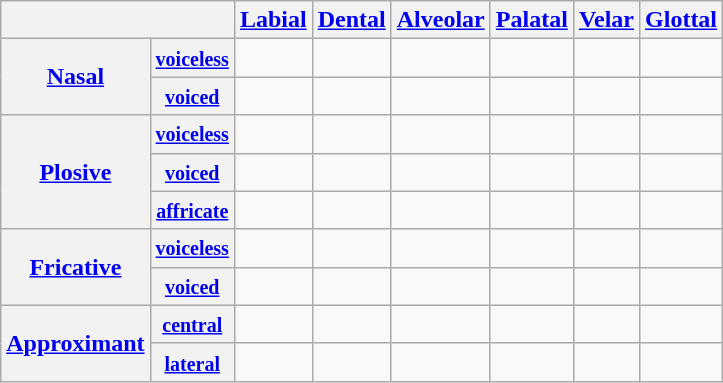<table class=wikitable style=text-align:center>
<tr>
<th colspan=2></th>
<th><a href='#'>Labial</a></th>
<th><a href='#'>Dental</a></th>
<th><a href='#'>Alveolar</a></th>
<th><a href='#'>Palatal</a></th>
<th><a href='#'>Velar</a></th>
<th><a href='#'>Glottal</a></th>
</tr>
<tr>
<th rowspan=2><a href='#'>Nasal</a></th>
<th><small><a href='#'>voiceless</a></small></th>
<td></td>
<td></td>
<td></td>
<td></td>
<td></td>
<td></td>
</tr>
<tr>
<th><small><a href='#'>voiced</a></small></th>
<td></td>
<td></td>
<td></td>
<td></td>
<td></td>
<td></td>
</tr>
<tr>
<th rowspan="3"><a href='#'>Plosive</a></th>
<th><small><a href='#'>voiceless</a></small></th>
<td></td>
<td></td>
<td></td>
<td></td>
<td></td>
<td></td>
</tr>
<tr>
<th><small><a href='#'>voiced</a></small></th>
<td></td>
<td></td>
<td></td>
<td></td>
<td></td>
<td></td>
</tr>
<tr>
<th><small><a href='#'>affricate</a></small></th>
<td></td>
<td></td>
<td></td>
<td></td>
<td></td>
<td></td>
</tr>
<tr>
<th rowspan=2><a href='#'>Fricative</a></th>
<th><small><a href='#'>voiceless</a></small></th>
<td></td>
<td></td>
<td></td>
<td></td>
<td></td>
<td></td>
</tr>
<tr>
<th><small><a href='#'>voiced</a></small></th>
<td></td>
<td></td>
<td></td>
<td></td>
<td></td>
<td></td>
</tr>
<tr>
<th rowspan=2><a href='#'>Approximant</a></th>
<th><small><a href='#'>central</a></small></th>
<td></td>
<td></td>
<td></td>
<td></td>
<td></td>
<td></td>
</tr>
<tr>
<th><small><a href='#'>lateral</a></small></th>
<td></td>
<td></td>
<td></td>
<td></td>
<td></td>
<td></td>
</tr>
</table>
